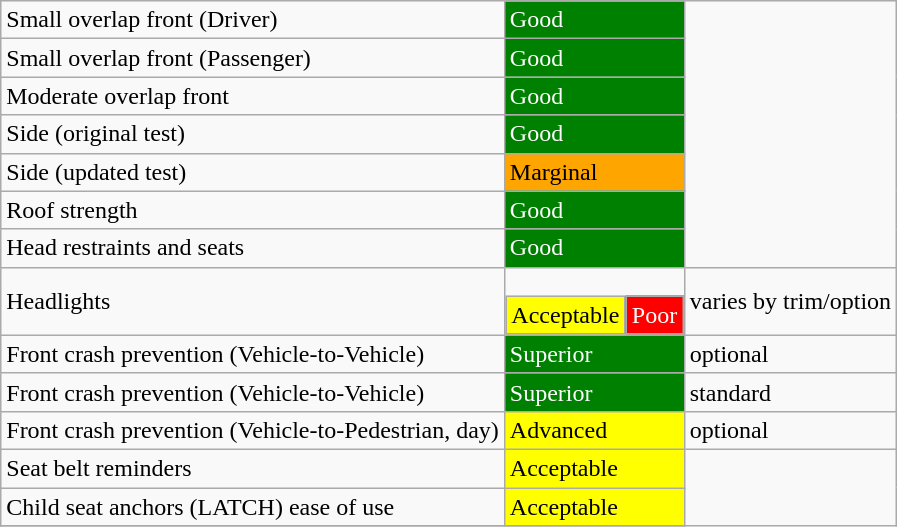<table class="wikitable">
<tr>
<td>Small overlap front (Driver)</td>
<td style="color:white;background: green">Good</td>
</tr>
<tr>
<td>Small overlap front (Passenger)</td>
<td style="color:white;background: green">Good</td>
</tr>
<tr>
<td>Moderate overlap front</td>
<td style="color:white;background: green">Good</td>
</tr>
<tr>
<td>Side (original test)</td>
<td style="color:white;background: green">Good</td>
</tr>
<tr>
<td>Side (updated test)</td>
<td style="background: orange">Marginal</td>
</tr>
<tr>
<td>Roof strength</td>
<td style="color:white;background: green">Good</td>
</tr>
<tr>
<td>Head restraints and seats</td>
<td style="color:white;background: green">Good</td>
</tr>
<tr>
<td>Headlights</td>
<td style="margin:0;padding:0"><br><table border=0 cellspacing=0>
<tr>
<td style="background: yellow">Acceptable</td>
<td style="color:white;background: red">Poor</td>
</tr>
</table>
</td>
<td>varies by trim/option</td>
</tr>
<tr>
<td>Front crash prevention (Vehicle-to-Vehicle)</td>
<td style="color:white;background: green">Superior</td>
<td>optional</td>
</tr>
<tr>
<td>Front crash prevention (Vehicle-to-Vehicle)</td>
<td style="color:white;background: green">Superior</td>
<td>standard</td>
</tr>
<tr>
<td>Front crash prevention (Vehicle-to-Pedestrian, day)</td>
<td style="background: yellow">Advanced</td>
<td>optional</td>
</tr>
<tr>
<td>Seat belt reminders</td>
<td style="background: yellow">Acceptable</td>
</tr>
<tr>
<td>Child seat anchors (LATCH) ease of use</td>
<td style="background: yellow">Acceptable</td>
</tr>
<tr>
</tr>
</table>
